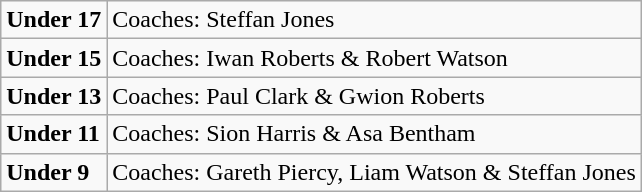<table class="wikitable" style="text-align: left">
<tr>
<td><strong>Under 17</strong></td>
<td>Coaches:  Steffan Jones</td>
</tr>
<tr>
<td><strong>Under 15</strong></td>
<td>Coaches:  Iwan Roberts &  Robert Watson</td>
</tr>
<tr>
<td><strong>Under 13</strong></td>
<td>Coaches:  Paul Clark &  Gwion Roberts</td>
</tr>
<tr>
<td><strong>Under 11</strong></td>
<td>Coaches:  Sion Harris &  Asa Bentham</td>
</tr>
<tr>
<td><strong>Under 9</strong></td>
<td>Coaches:  Gareth Piercy,  Liam Watson &  Steffan Jones</td>
</tr>
</table>
